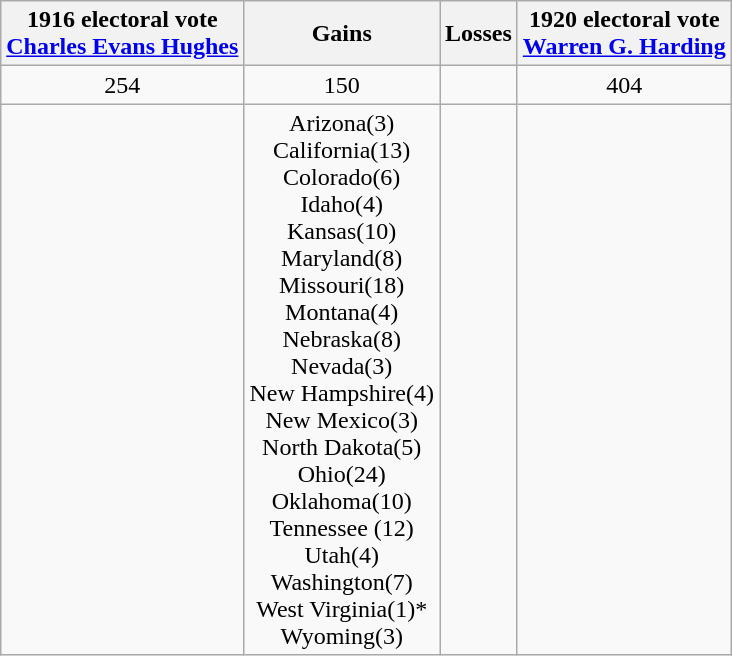<table class="wikitable" style="text-align:center">
<tr>
<th>1916 electoral vote<br><a href='#'>Charles Evans Hughes</a></th>
<th>Gains</th>
<th>Losses</th>
<th>1920 electoral vote<br><a href='#'>Warren G. Harding</a></th>
</tr>
<tr>
<td>254</td>
<td> 150</td>
<td></td>
<td>404</td>
</tr>
<tr>
<td></td>
<td>Arizona(3)<br>California(13)<br>Colorado(6)<br>Idaho(4)<br>Kansas(10)<br>Maryland(8)<br>Missouri(18)<br>Montana(4)<br>Nebraska(8)<br>Nevada(3)<br>New Hampshire(4)<br>New Mexico(3)<br>North Dakota(5)<br>Ohio(24)<br>Oklahoma(10)<br>Tennessee (12)<br>Utah(4)<br>Washington(7)<br>West Virginia(1)*<br>Wyoming(3)</td>
<td></td>
<td></td>
</tr>
</table>
